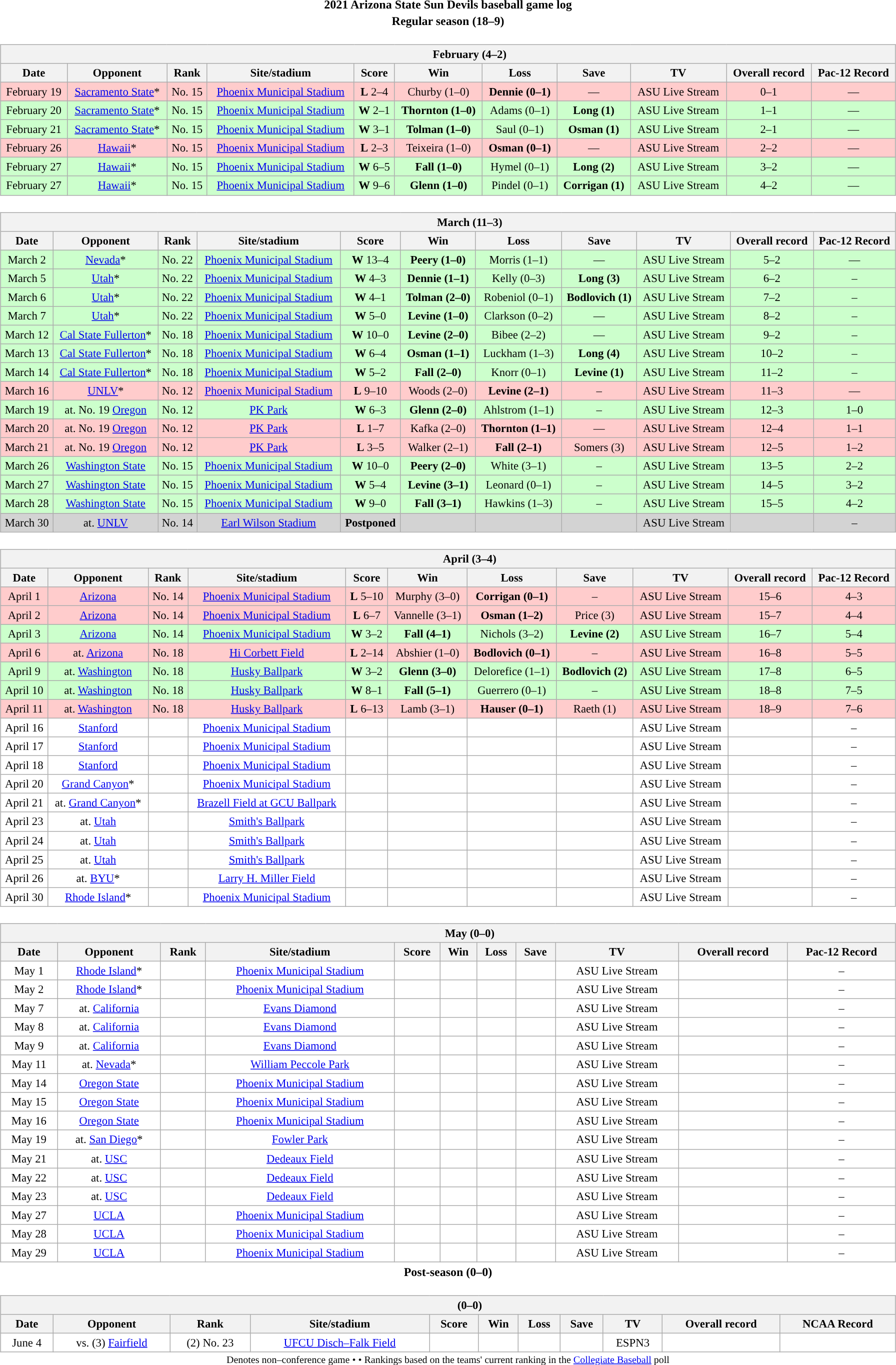<table class="toccolours" width=95% style="clear:both; margin:1.5em auto; text-align:center;">
<tr>
<th colspan=2>2021 Arizona State Sun Devils baseball game log</th>
</tr>
<tr>
<th colspan=2>Regular season (18–9)</th>
</tr>
<tr valign="top">
<td><br><table class="wikitable collapsible collapsed" style="margin:auto; width:100%; text-align:center; font-size:95%">
<tr>
<th colspan=12 style="padding-left:4em;">February (4–2)</th>
</tr>
<tr>
<th>Date</th>
<th>Opponent</th>
<th>Rank</th>
<th>Site/stadium</th>
<th>Score</th>
<th>Win</th>
<th>Loss</th>
<th>Save</th>
<th>TV</th>
<th>Overall record</th>
<th>Pac-12 Record</th>
</tr>
<tr align="center" bgcolor="ffcccc">
<td>February 19</td>
<td><a href='#'>Sacramento State</a>*</td>
<td>No. 15</td>
<td><a href='#'>Phoenix Municipal Stadium</a><br></td>
<td><strong>L</strong> 2–4</td>
<td>Churby (1–0)</td>
<td><strong>Dennie (0–1)</strong></td>
<td>—</td>
<td>ASU Live Stream</td>
<td>0–1</td>
<td>—</td>
</tr>
<tr align="center" bgcolor="ccffcc">
<td>February 20</td>
<td><a href='#'>Sacramento State</a>*</td>
<td>No. 15</td>
<td><a href='#'>Phoenix Municipal Stadium</a><br></td>
<td><strong>W</strong> 2–1</td>
<td><strong>Thornton (1–0)</strong></td>
<td>Adams (0–1)</td>
<td><strong>Long (1)</strong></td>
<td>ASU Live Stream</td>
<td>1–1</td>
<td>—</td>
</tr>
<tr align="center" bgcolor="ccffcc">
<td>February 21</td>
<td><a href='#'>Sacramento State</a>*</td>
<td>No. 15</td>
<td><a href='#'>Phoenix Municipal Stadium</a><br></td>
<td><strong>W</strong> 3–1</td>
<td><strong>Tolman (1–0)</strong></td>
<td>Saul (0–1)</td>
<td><strong>Osman (1)</strong></td>
<td>ASU Live Stream</td>
<td>2–1</td>
<td>—</td>
</tr>
<tr align="center" bgcolor="ffcccc">
<td>February 26</td>
<td><a href='#'>Hawaii</a>*</td>
<td>No. 15</td>
<td><a href='#'>Phoenix Municipal Stadium</a><br></td>
<td><strong>L</strong> 2–3</td>
<td>Teixeira (1–0)</td>
<td><strong>Osman (0–1)</strong></td>
<td>—</td>
<td>ASU Live Stream</td>
<td>2–2</td>
<td>—</td>
</tr>
<tr align="center" bgcolor="ccffcc">
<td>February 27</td>
<td><a href='#'>Hawaii</a>*</td>
<td>No. 15</td>
<td><a href='#'>Phoenix Municipal Stadium</a><br></td>
<td><strong>W</strong> 6–5</td>
<td><strong>Fall (1–0)</strong></td>
<td>Hymel (0–1)</td>
<td><strong>Long (2)</strong></td>
<td>ASU Live Stream</td>
<td>3–2</td>
<td>—</td>
</tr>
<tr align="center" bgcolor="ccffcc">
<td>February 27</td>
<td><a href='#'>Hawaii</a>*</td>
<td>No. 15</td>
<td><a href='#'>Phoenix Municipal Stadium</a><br></td>
<td><strong>W</strong> 9–6</td>
<td><strong>Glenn (1–0)</strong></td>
<td>Pindel (0–1)</td>
<td><strong>Corrigan (1)</strong></td>
<td>ASU Live Stream</td>
<td>4–2</td>
<td>—</td>
</tr>
</table>
</td>
</tr>
<tr>
<td><br><table class="wikitable collapsible collapsed" style="margin:auto; width:100%; text-align:center; font-size:95%">
<tr>
<th colspan=12 style="padding-left:4em;">March (11–3)</th>
</tr>
<tr>
<th>Date</th>
<th>Opponent</th>
<th>Rank</th>
<th>Site/stadium</th>
<th>Score</th>
<th>Win</th>
<th>Loss</th>
<th>Save</th>
<th>TV</th>
<th>Overall record</th>
<th>Pac-12 Record</th>
</tr>
<tr align="center" bgcolor="ccffcc">
<td>March 2</td>
<td><a href='#'>Nevada</a>*</td>
<td>No. 22</td>
<td><a href='#'>Phoenix Municipal Stadium</a><br></td>
<td><strong>W</strong> 13–4</td>
<td><strong>Peery (1–0)</strong></td>
<td>Morris (1–1)</td>
<td>—</td>
<td>ASU Live Stream</td>
<td>5–2</td>
<td>—</td>
</tr>
<tr align="center" bgcolor="ccffcc">
<td>March 5</td>
<td><a href='#'>Utah</a>*</td>
<td>No. 22</td>
<td><a href='#'>Phoenix Municipal Stadium</a><br></td>
<td><strong>W</strong> 4–3</td>
<td><strong>Dennie (1–1)</strong></td>
<td>Kelly (0–3)</td>
<td><strong>Long (3)</strong></td>
<td>ASU Live Stream</td>
<td>6–2</td>
<td>–</td>
</tr>
<tr align="center" bgcolor="ccffcc">
<td>March 6</td>
<td><a href='#'>Utah</a>*</td>
<td>No. 22</td>
<td><a href='#'>Phoenix Municipal Stadium</a><br></td>
<td><strong>W</strong> 4–1</td>
<td><strong>Tolman (2–0)</strong></td>
<td>Robeniol (0–1)</td>
<td><strong>Bodlovich (1)</strong></td>
<td>ASU Live Stream</td>
<td>7–2</td>
<td>–</td>
</tr>
<tr align="center" bgcolor="ccffcc">
<td>March 7</td>
<td><a href='#'>Utah</a>*</td>
<td>No. 22</td>
<td><a href='#'>Phoenix Municipal Stadium</a><br></td>
<td><strong>W</strong> 5–0</td>
<td><strong>Levine (1–0)</strong></td>
<td>Clarkson (0–2)</td>
<td>—</td>
<td>ASU Live Stream</td>
<td>8–2</td>
<td>–</td>
</tr>
<tr align="center" bgcolor="ccffcc">
<td>March 12</td>
<td><a href='#'>Cal State Fullerton</a>*</td>
<td>No. 18</td>
<td><a href='#'>Phoenix Municipal Stadium</a><br></td>
<td><strong>W</strong> 10–0</td>
<td><strong>Levine (2–0)</strong></td>
<td>Bibee (2–2)</td>
<td>—</td>
<td>ASU Live Stream</td>
<td>9–2</td>
<td>–</td>
</tr>
<tr align="center" bgcolor="ccffcc">
<td>March 13</td>
<td><a href='#'>Cal State Fullerton</a>*</td>
<td>No. 18</td>
<td><a href='#'>Phoenix Municipal Stadium</a><br></td>
<td><strong>W</strong> 6–4</td>
<td><strong>Osman (1–1)</strong></td>
<td>Luckham (1–3)</td>
<td><strong>Long (4)</strong></td>
<td>ASU Live Stream</td>
<td>10–2</td>
<td>–</td>
</tr>
<tr align="center" bgcolor="ccffcc">
<td>March 14</td>
<td><a href='#'>Cal State Fullerton</a>*</td>
<td>No. 18</td>
<td><a href='#'>Phoenix Municipal Stadium</a><br></td>
<td><strong>W</strong> 5–2</td>
<td><strong>Fall (2–0)</strong></td>
<td>Knorr (0–1)</td>
<td><strong>Levine (1)</strong></td>
<td>ASU Live Stream</td>
<td>11–2</td>
<td>–</td>
</tr>
<tr align="center" bgcolor="ffcccc">
<td>March 16</td>
<td><a href='#'>UNLV</a>*</td>
<td>No. 12</td>
<td><a href='#'>Phoenix Municipal Stadium</a><br></td>
<td><strong>L</strong> 9–10</td>
<td>Woods (2–0)</td>
<td><strong>Levine (2–1)</strong></td>
<td>–</td>
<td>ASU Live Stream</td>
<td>11–3</td>
<td>—</td>
</tr>
<tr align="center" bgcolor="ccffcc">
<td>March 19</td>
<td>at. No. 19 <a href='#'>Oregon</a></td>
<td>No. 12</td>
<td><a href='#'>PK Park</a><br></td>
<td><strong>W</strong> 6–3</td>
<td><strong>Glenn (2–0)</strong></td>
<td>Ahlstrom (1–1)</td>
<td>–</td>
<td>ASU Live Stream</td>
<td>12–3</td>
<td>1–0</td>
</tr>
<tr align="center" bgcolor="ffcccc">
<td>March 20</td>
<td>at. No. 19 <a href='#'>Oregon</a></td>
<td>No. 12</td>
<td><a href='#'>PK Park</a><br></td>
<td><strong>L</strong> 1–7</td>
<td>Kafka (2–0)</td>
<td><strong>Thornton (1–1)</strong></td>
<td>—</td>
<td>ASU Live Stream</td>
<td>12–4</td>
<td>1–1</td>
</tr>
<tr align="center" bgcolor="ffcccc">
<td>March 21</td>
<td>at. No. 19 <a href='#'>Oregon</a></td>
<td>No. 12</td>
<td><a href='#'>PK Park</a><br></td>
<td><strong>L</strong> 3–5</td>
<td>Walker (2–1)</td>
<td><strong>Fall (2–1)</strong></td>
<td>Somers (3)</td>
<td>ASU Live Stream</td>
<td>12–5</td>
<td>1–2</td>
</tr>
<tr align="center" bgcolor="ccffcc">
<td>March 26</td>
<td><a href='#'>Washington State</a></td>
<td>No. 15</td>
<td><a href='#'>Phoenix Municipal Stadium</a><br></td>
<td><strong>W</strong> 10–0</td>
<td><strong>Peery (2–0)</strong></td>
<td>White (3–1)</td>
<td>–</td>
<td>ASU Live Stream</td>
<td>13–5</td>
<td>2–2</td>
</tr>
<tr align="center" bgcolor="ccffcc">
<td>March 27</td>
<td><a href='#'>Washington State</a></td>
<td>No. 15</td>
<td><a href='#'>Phoenix Municipal Stadium</a><br></td>
<td><strong>W</strong> 5–4</td>
<td><strong>Levine (3–1)</strong></td>
<td>Leonard (0–1)</td>
<td>–</td>
<td>ASU Live Stream</td>
<td>14–5</td>
<td>3–2</td>
</tr>
<tr align="center" bgcolor="ccffcc">
<td>March 28</td>
<td><a href='#'>Washington State</a></td>
<td>No. 15</td>
<td><a href='#'>Phoenix Municipal Stadium</a><br></td>
<td><strong>W</strong> 9–0</td>
<td><strong>Fall (3–1)</strong></td>
<td>Hawkins (1–3)</td>
<td>–</td>
<td>ASU Live Stream</td>
<td>15–5</td>
<td>4–2</td>
</tr>
<tr align="center" bgcolor="#d3d3d3">
<td>March 30</td>
<td>at. <a href='#'>UNLV</a></td>
<td>No. 14</td>
<td><a href='#'>Earl Wilson Stadium</a><br></td>
<td><strong>Postponed</strong></td>
<td></td>
<td></td>
<td></td>
<td>ASU Live Stream</td>
<td></td>
<td>–</td>
</tr>
</table>
</td>
</tr>
<tr>
<td><br><table class="wikitable collapsible" style="margin:auto; width:100%; text-align:center; font-size:95%">
<tr>
<th colspan=12 style="padding-left:4em;">April (3–4)</th>
</tr>
<tr>
<th>Date</th>
<th>Opponent</th>
<th>Rank</th>
<th>Site/stadium</th>
<th>Score</th>
<th>Win</th>
<th>Loss</th>
<th>Save</th>
<th>TV</th>
<th>Overall record</th>
<th>Pac-12 Record</th>
</tr>
<tr align="center" bgcolor="#ffcccc">
<td>April 1</td>
<td><a href='#'>Arizona</a></td>
<td>No. 14</td>
<td><a href='#'>Phoenix Municipal Stadium</a><br></td>
<td><strong>L</strong> 5–10</td>
<td>Murphy (3–0)</td>
<td><strong>Corrigan (0–1)</strong></td>
<td>–</td>
<td>ASU Live Stream</td>
<td>15–6</td>
<td>4–3</td>
</tr>
<tr align="center" bgcolor="#ffcccc">
<td>April 2</td>
<td><a href='#'>Arizona</a></td>
<td>No. 14</td>
<td><a href='#'>Phoenix Municipal Stadium</a><br></td>
<td><strong>L</strong> 6–7</td>
<td>Vannelle (3–1)</td>
<td><strong>Osman (1–2)</strong></td>
<td>Price (3)</td>
<td>ASU Live Stream</td>
<td>15–7</td>
<td>4–4</td>
</tr>
<tr align="center" bgcolor="#ccffcc">
<td>April 3</td>
<td><a href='#'>Arizona</a></td>
<td>No. 14</td>
<td><a href='#'>Phoenix Municipal Stadium</a><br></td>
<td><strong>W</strong> 3–2</td>
<td><strong>Fall (4–1)</strong></td>
<td>Nichols (3–2)</td>
<td><strong>Levine (2)</strong></td>
<td>ASU Live Stream</td>
<td>16–7</td>
<td>5–4</td>
</tr>
<tr align="center" bgcolor="#ffcccc">
<td>April 6</td>
<td>at. <a href='#'>Arizona</a></td>
<td>No. 18</td>
<td><a href='#'>Hi Corbett Field</a><br></td>
<td><strong>L</strong> 2–14</td>
<td>Abshier (1–0)</td>
<td><strong>Bodlovich (0–1)</strong></td>
<td>–</td>
<td>ASU Live Stream</td>
<td>16–8</td>
<td>5–5</td>
</tr>
<tr align="center" bgcolor="#ccffcc">
<td>April 9</td>
<td>at. <a href='#'>Washington</a></td>
<td>No. 18</td>
<td><a href='#'>Husky Ballpark</a><br></td>
<td><strong>W</strong> 3–2</td>
<td><strong>Glenn  (3–0)</strong></td>
<td>Delorefice (1–1)</td>
<td><strong>Bodlovich (2)</strong></td>
<td>ASU Live Stream</td>
<td>17–8</td>
<td>6–5</td>
</tr>
<tr align="center" bgcolor="#ccffcc">
<td>April 10</td>
<td>at. <a href='#'>Washington</a></td>
<td>No. 18</td>
<td><a href='#'>Husky Ballpark</a><br></td>
<td><strong>W</strong> 8–1</td>
<td><strong>Fall (5–1)</strong></td>
<td>Guerrero (0–1)</td>
<td>–</td>
<td>ASU Live Stream</td>
<td>18–8</td>
<td>7–5</td>
</tr>
<tr align="center" bgcolor="#ffcccc">
<td>April 11</td>
<td>at. <a href='#'>Washington</a></td>
<td>No. 18</td>
<td><a href='#'>Husky Ballpark</a><br></td>
<td><strong>L</strong> 6–13</td>
<td>Lamb (3–1)</td>
<td><strong>Hauser (0–1)</strong></td>
<td>Raeth (1)</td>
<td>ASU Live Stream</td>
<td>18–9</td>
<td>7–6</td>
</tr>
<tr align="center" bgcolor="white">
<td>April 16</td>
<td><a href='#'>Stanford</a></td>
<td></td>
<td><a href='#'>Phoenix Municipal Stadium</a><br></td>
<td></td>
<td></td>
<td></td>
<td></td>
<td>ASU Live Stream</td>
<td></td>
<td>–</td>
</tr>
<tr align="center" bgcolor="white">
<td>April 17</td>
<td><a href='#'>Stanford</a></td>
<td></td>
<td><a href='#'>Phoenix Municipal Stadium</a><br></td>
<td></td>
<td></td>
<td></td>
<td></td>
<td>ASU Live Stream</td>
<td></td>
<td>–</td>
</tr>
<tr align="center" bgcolor="white">
<td>April 18</td>
<td><a href='#'>Stanford</a></td>
<td></td>
<td><a href='#'>Phoenix Municipal Stadium</a><br></td>
<td></td>
<td></td>
<td></td>
<td></td>
<td>ASU Live Stream</td>
<td></td>
<td>–</td>
</tr>
<tr align="center" bgcolor="white">
<td>April 20</td>
<td><a href='#'>Grand Canyon</a>*</td>
<td></td>
<td><a href='#'>Phoenix Municipal Stadium</a><br></td>
<td></td>
<td></td>
<td></td>
<td></td>
<td>ASU Live Stream</td>
<td></td>
<td>–</td>
</tr>
<tr align="center" bgcolor="white">
<td>April 21</td>
<td>at. <a href='#'>Grand Canyon</a>*</td>
<td></td>
<td><a href='#'>Brazell Field at GCU Ballpark</a><br></td>
<td></td>
<td></td>
<td></td>
<td></td>
<td>ASU Live Stream</td>
<td></td>
<td>–</td>
</tr>
<tr align="center" bgcolor="white">
<td>April 23</td>
<td>at. <a href='#'>Utah</a></td>
<td></td>
<td><a href='#'>Smith's Ballpark</a><br></td>
<td></td>
<td></td>
<td></td>
<td></td>
<td>ASU Live Stream</td>
<td></td>
<td>–</td>
</tr>
<tr align="center" bgcolor="white">
<td>April 24</td>
<td>at. <a href='#'>Utah</a></td>
<td></td>
<td><a href='#'>Smith's Ballpark</a><br></td>
<td></td>
<td></td>
<td></td>
<td></td>
<td>ASU Live Stream</td>
<td></td>
<td>–</td>
</tr>
<tr align="center" bgcolor="white">
<td>April 25</td>
<td>at. <a href='#'>Utah</a></td>
<td></td>
<td><a href='#'>Smith's Ballpark</a><br></td>
<td></td>
<td></td>
<td></td>
<td></td>
<td>ASU Live Stream</td>
<td></td>
<td>–</td>
</tr>
<tr align="center" bgcolor="white">
<td>April 26</td>
<td>at. <a href='#'>BYU</a>*</td>
<td></td>
<td><a href='#'>Larry H. Miller Field</a><br></td>
<td></td>
<td></td>
<td></td>
<td></td>
<td>ASU Live Stream</td>
<td></td>
<td>–</td>
</tr>
<tr align="center" bgcolor="white">
<td>April 30</td>
<td><a href='#'>Rhode Island</a>*</td>
<td></td>
<td><a href='#'>Phoenix Municipal Stadium</a><br></td>
<td></td>
<td></td>
<td></td>
<td></td>
<td>ASU Live Stream</td>
<td></td>
<td>–</td>
</tr>
</table>
</td>
</tr>
<tr>
<td><br><table class="wikitable collapsible collapsed" style="margin:auto; width:100%; text-align:center; font-size:95%">
<tr>
<th colspan=13 style="padding-left:4em;">May (0–0)</th>
</tr>
<tr>
<th>Date</th>
<th>Opponent</th>
<th>Rank</th>
<th>Site/stadium</th>
<th>Score</th>
<th>Win</th>
<th>Loss</th>
<th>Save</th>
<th>TV</th>
<th>Overall record</th>
<th>Pac-12 Record</th>
</tr>
<tr align="center" bgcolor="white">
<td>May 1</td>
<td><a href='#'>Rhode Island</a>*</td>
<td></td>
<td><a href='#'>Phoenix Municipal Stadium</a><br></td>
<td></td>
<td></td>
<td></td>
<td></td>
<td>ASU Live Stream</td>
<td></td>
<td>–</td>
</tr>
<tr align="center" bgcolor="white">
<td>May 2</td>
<td><a href='#'>Rhode Island</a>*</td>
<td></td>
<td><a href='#'>Phoenix Municipal Stadium</a><br></td>
<td></td>
<td></td>
<td></td>
<td></td>
<td>ASU Live Stream</td>
<td></td>
<td>–</td>
</tr>
<tr align="center" bgcolor="white">
<td>May 7</td>
<td>at. <a href='#'>California</a></td>
<td></td>
<td><a href='#'>Evans Diamond</a><br></td>
<td></td>
<td></td>
<td></td>
<td></td>
<td>ASU Live Stream</td>
<td></td>
<td>–</td>
</tr>
<tr align="center" bgcolor="white">
<td>May 8</td>
<td>at. <a href='#'>California</a></td>
<td></td>
<td><a href='#'>Evans Diamond</a><br></td>
<td></td>
<td></td>
<td></td>
<td></td>
<td>ASU Live Stream</td>
<td></td>
<td>–</td>
</tr>
<tr align="center" bgcolor="white">
<td>May 9</td>
<td>at. <a href='#'>California</a></td>
<td></td>
<td><a href='#'>Evans Diamond</a><br></td>
<td></td>
<td></td>
<td></td>
<td></td>
<td>ASU Live Stream</td>
<td></td>
<td>–</td>
</tr>
<tr align="center" bgcolor="white">
<td>May 11</td>
<td>at. <a href='#'>Nevada</a>*</td>
<td></td>
<td><a href='#'>William Peccole Park</a><br></td>
<td></td>
<td></td>
<td></td>
<td></td>
<td>ASU Live Stream</td>
<td></td>
<td>–</td>
</tr>
<tr align="center" bgcolor="white">
<td>May 14</td>
<td><a href='#'>Oregon State</a></td>
<td></td>
<td><a href='#'>Phoenix Municipal Stadium</a><br></td>
<td></td>
<td></td>
<td></td>
<td></td>
<td>ASU Live Stream</td>
<td></td>
<td>–</td>
</tr>
<tr align="center" bgcolor="white">
<td>May 15</td>
<td><a href='#'>Oregon State</a></td>
<td></td>
<td><a href='#'>Phoenix Municipal Stadium</a><br></td>
<td></td>
<td></td>
<td></td>
<td></td>
<td>ASU Live Stream</td>
<td></td>
<td>–</td>
</tr>
<tr align="center" bgcolor="white">
<td>May 16</td>
<td><a href='#'>Oregon State</a></td>
<td></td>
<td><a href='#'>Phoenix Municipal Stadium</a><br></td>
<td></td>
<td></td>
<td></td>
<td></td>
<td>ASU Live Stream</td>
<td></td>
<td>–</td>
</tr>
<tr align="center" bgcolor="white">
<td>May 19</td>
<td>at. <a href='#'>San Diego</a>*</td>
<td></td>
<td><a href='#'>Fowler Park</a><br></td>
<td></td>
<td></td>
<td></td>
<td></td>
<td>ASU Live Stream</td>
<td></td>
<td>–</td>
</tr>
<tr align="center" bgcolor="white">
<td>May 21</td>
<td>at. <a href='#'>USC</a></td>
<td></td>
<td><a href='#'>Dedeaux Field</a><br></td>
<td></td>
<td></td>
<td></td>
<td></td>
<td>ASU Live Stream</td>
<td></td>
<td>–</td>
</tr>
<tr align="center" bgcolor="white">
<td>May 22</td>
<td>at. <a href='#'>USC</a></td>
<td></td>
<td><a href='#'>Dedeaux Field</a><br></td>
<td></td>
<td></td>
<td></td>
<td></td>
<td>ASU Live Stream</td>
<td></td>
<td>–</td>
</tr>
<tr align="center" bgcolor="white">
<td>May 23</td>
<td>at. <a href='#'>USC</a></td>
<td></td>
<td><a href='#'>Dedeaux Field</a><br></td>
<td></td>
<td></td>
<td></td>
<td></td>
<td>ASU Live Stream</td>
<td></td>
<td>–</td>
</tr>
<tr align="center" bgcolor="white">
<td>May 27</td>
<td><a href='#'>UCLA</a></td>
<td></td>
<td><a href='#'>Phoenix Municipal Stadium</a><br></td>
<td></td>
<td></td>
<td></td>
<td></td>
<td>ASU Live Stream</td>
<td></td>
<td>–</td>
</tr>
<tr align="center" bgcolor="white">
<td>May 28</td>
<td><a href='#'>UCLA</a></td>
<td></td>
<td><a href='#'>Phoenix Municipal Stadium</a><br></td>
<td></td>
<td></td>
<td></td>
<td></td>
<td>ASU Live Stream</td>
<td></td>
<td>–</td>
</tr>
<tr align="center" bgcolor="white">
<td>May 29</td>
<td><a href='#'>UCLA</a></td>
<td></td>
<td><a href='#'>Phoenix Municipal Stadium</a><br></td>
<td></td>
<td></td>
<td></td>
<td></td>
<td>ASU Live Stream</td>
<td></td>
<td>–</td>
</tr>
</table>
</td>
</tr>
<tr>
<th colspan=2>Post-season (0–0)</th>
</tr>
<tr valign="top">
<td><br><table class="wikitable collapsible collapsed" style="margin:auto; width:100%; text-align:center; font-size:95%">
<tr>
<th colspan=12 style="padding-left:4em;"> (0–0)</th>
</tr>
<tr>
<th>Date</th>
<th>Opponent</th>
<th>Rank</th>
<th>Site/stadium</th>
<th>Score</th>
<th>Win</th>
<th>Loss</th>
<th>Save</th>
<th>TV</th>
<th>Overall record</th>
<th>NCAA Record</th>
</tr>
<tr align="center" bgcolor="white">
<td>June 4</td>
<td>vs. (3) <a href='#'>Fairfield</a></td>
<td>(2) No. 23</td>
<td><a href='#'>UFCU Disch–Falk Field</a><br></td>
<td></td>
<td></td>
<td></td>
<td></td>
<td>ESPN3</td>
<td></td>
<td></td>
</tr>
</table>
<small>Denotes non–conference game •  • Rankings based on the teams' current ranking in the <a href='#'>Collegiate Baseball</a> poll</small></td>
</tr>
</table>
